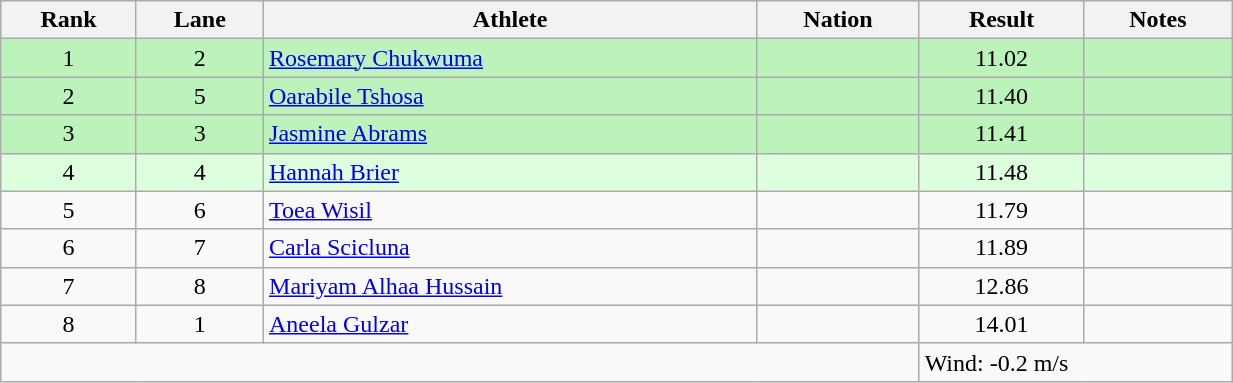<table class="wikitable sortable" style="text-align:center;width: 65%;">
<tr>
<th>Rank</th>
<th>Lane</th>
<th>Athlete</th>
<th>Nation</th>
<th>Result</th>
<th>Notes</th>
</tr>
<tr bgcolor=#bbf3bb>
<td>1</td>
<td>2</td>
<td align=left><a href='#'>Rosemary Chukwuma</a></td>
<td align=left></td>
<td>11.02</td>
<td></td>
</tr>
<tr bgcolor=#bbf3bb>
<td>2</td>
<td>5</td>
<td align=left><a href='#'>Oarabile Tshosa</a></td>
<td align=left></td>
<td>11.40</td>
<td></td>
</tr>
<tr bgcolor=#bbf3bb>
<td>3</td>
<td>3</td>
<td align=left><a href='#'>Jasmine Abrams</a></td>
<td align=left></td>
<td>11.41</td>
<td></td>
</tr>
<tr bgcolor=ddffdd>
<td>4</td>
<td>4</td>
<td align=left><a href='#'>Hannah Brier</a></td>
<td align=left></td>
<td>11.48</td>
<td></td>
</tr>
<tr>
<td>5</td>
<td>6</td>
<td align=left><a href='#'>Toea Wisil</a></td>
<td align=left></td>
<td>11.79</td>
<td></td>
</tr>
<tr>
<td>6</td>
<td>7</td>
<td align=left><a href='#'>Carla Scicluna</a></td>
<td align=left></td>
<td>11.89</td>
<td></td>
</tr>
<tr>
<td>7</td>
<td>8</td>
<td align=left><a href='#'>Mariyam Alhaa Hussain</a></td>
<td align=left></td>
<td>12.86</td>
<td></td>
</tr>
<tr>
<td>8</td>
<td>1</td>
<td align=left><a href='#'>Aneela Gulzar</a></td>
<td align=left></td>
<td>14.01</td>
<td></td>
</tr>
<tr class="sortbottom">
<td colspan="4"></td>
<td colspan="2" style="text-align:left;">Wind: -0.2 m/s</td>
</tr>
</table>
